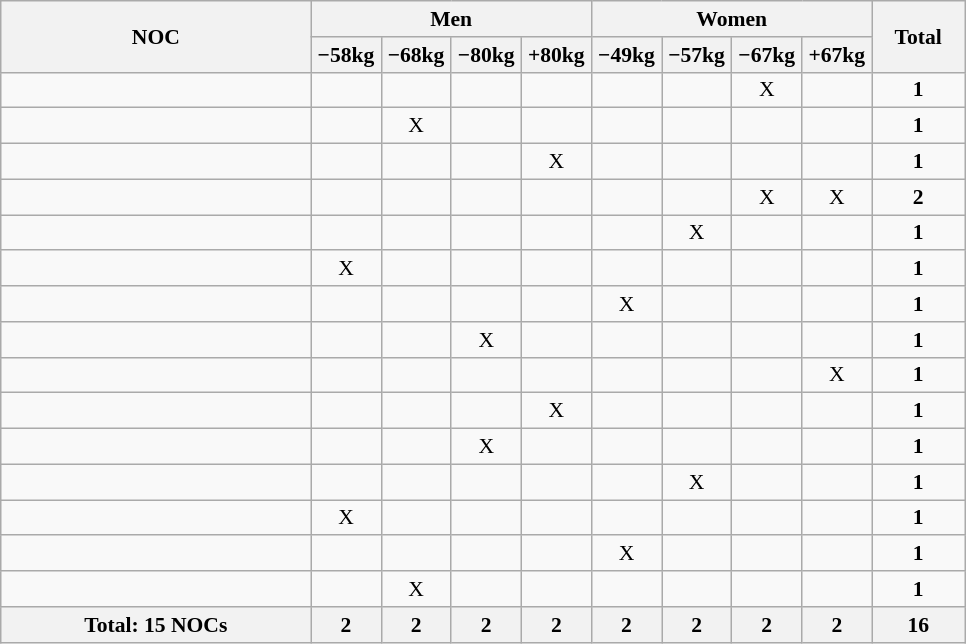<table class="wikitable" style="text-align:center; font-size:90%">
<tr>
<th rowspan="2" width=200 align="left">NOC</th>
<th colspan=4>Men</th>
<th colspan=4>Women</th>
<th width=55 rowspan="2">Total</th>
</tr>
<tr>
<th width=40>−58kg</th>
<th width=40>−68kg</th>
<th width=40>−80kg</th>
<th width=40>+80kg</th>
<th width=40>−49kg</th>
<th width=40>−57kg</th>
<th width=40>−67kg</th>
<th width=40>+67kg</th>
</tr>
<tr>
<td align=left></td>
<td></td>
<td></td>
<td></td>
<td></td>
<td></td>
<td></td>
<td>X</td>
<td></td>
<td><strong>1</strong></td>
</tr>
<tr>
<td align=left></td>
<td></td>
<td>X</td>
<td></td>
<td></td>
<td></td>
<td></td>
<td></td>
<td></td>
<td><strong>1</strong></td>
</tr>
<tr>
<td align=left></td>
<td></td>
<td></td>
<td></td>
<td>X</td>
<td></td>
<td></td>
<td></td>
<td></td>
<td><strong>1</strong></td>
</tr>
<tr>
<td align=left></td>
<td></td>
<td></td>
<td></td>
<td></td>
<td></td>
<td></td>
<td>X</td>
<td>X</td>
<td><strong>2</strong></td>
</tr>
<tr>
<td align=left></td>
<td></td>
<td></td>
<td></td>
<td></td>
<td></td>
<td>X</td>
<td></td>
<td></td>
<td><strong>1</strong></td>
</tr>
<tr>
<td align=left></td>
<td>X</td>
<td></td>
<td></td>
<td></td>
<td></td>
<td></td>
<td></td>
<td></td>
<td><strong>1</strong></td>
</tr>
<tr>
<td align=left></td>
<td></td>
<td></td>
<td></td>
<td></td>
<td>X</td>
<td></td>
<td></td>
<td></td>
<td><strong>1</strong></td>
</tr>
<tr>
<td align=left></td>
<td></td>
<td></td>
<td>X</td>
<td></td>
<td></td>
<td></td>
<td></td>
<td></td>
<td><strong>1</strong></td>
</tr>
<tr>
<td align=left></td>
<td></td>
<td></td>
<td></td>
<td></td>
<td></td>
<td></td>
<td></td>
<td>X</td>
<td><strong>1</strong></td>
</tr>
<tr>
<td align=left></td>
<td></td>
<td></td>
<td></td>
<td>X</td>
<td></td>
<td></td>
<td></td>
<td></td>
<td><strong>1</strong></td>
</tr>
<tr>
<td align=left></td>
<td></td>
<td></td>
<td>X</td>
<td></td>
<td></td>
<td></td>
<td></td>
<td></td>
<td><strong>1</strong></td>
</tr>
<tr>
<td align=left></td>
<td></td>
<td></td>
<td></td>
<td></td>
<td></td>
<td>X</td>
<td></td>
<td></td>
<td><strong>1</strong></td>
</tr>
<tr>
<td align=left></td>
<td>X</td>
<td></td>
<td></td>
<td></td>
<td></td>
<td></td>
<td></td>
<td></td>
<td><strong>1</strong></td>
</tr>
<tr>
<td align=left></td>
<td></td>
<td></td>
<td></td>
<td></td>
<td>X</td>
<td></td>
<td></td>
<td></td>
<td><strong>1</strong></td>
</tr>
<tr>
<td align=left></td>
<td></td>
<td>X</td>
<td></td>
<td></td>
<td></td>
<td></td>
<td></td>
<td></td>
<td><strong>1</strong></td>
</tr>
<tr>
<th>Total: 15 NOCs</th>
<th>2</th>
<th>2</th>
<th>2</th>
<th>2</th>
<th>2</th>
<th>2</th>
<th>2</th>
<th>2</th>
<th>16</th>
</tr>
</table>
